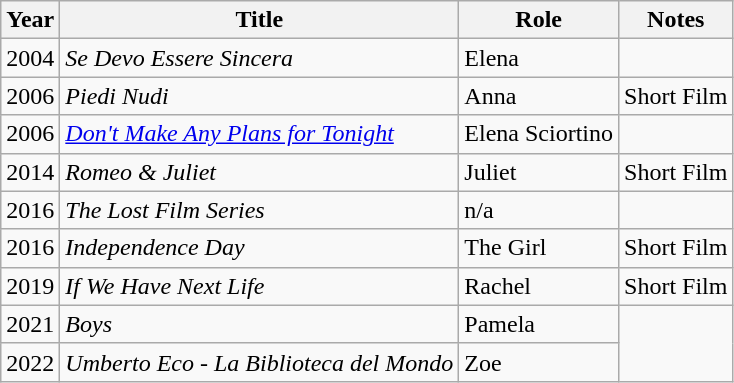<table class="wikitable sortable">
<tr>
<th>Year</th>
<th>Title</th>
<th>Role</th>
<th class="unsortable">Notes</th>
</tr>
<tr>
<td>2004</td>
<td><em>Se Devo Essere Sincera</em></td>
<td>Elena</td>
<td></td>
</tr>
<tr>
<td>2006</td>
<td><em>Piedi Nudi</em></td>
<td>Anna</td>
<td>Short Film</td>
</tr>
<tr>
<td>2006</td>
<td><em><a href='#'>Don't Make Any Plans for Tonight</a></em></td>
<td>Elena Sciortino</td>
<td></td>
</tr>
<tr>
<td>2014</td>
<td><em>Romeo & Juliet</em></td>
<td>Juliet</td>
<td>Short Film</td>
</tr>
<tr>
<td>2016</td>
<td><em>The Lost Film Series</em></td>
<td>n/a</td>
<td></td>
</tr>
<tr>
<td>2016</td>
<td><em>Independence Day</em></td>
<td>The Girl</td>
<td>Short Film</td>
</tr>
<tr>
<td>2019</td>
<td><em>If We Have Next Life</em></td>
<td>Rachel</td>
<td>Short Film</td>
</tr>
<tr>
<td>2021</td>
<td><em>Boys</em></td>
<td>Pamela</td>
</tr>
<tr>
<td>2022</td>
<td><em>Umberto Eco - La Biblioteca del Mondo</em></td>
<td>Zoe</td>
</tr>
</table>
